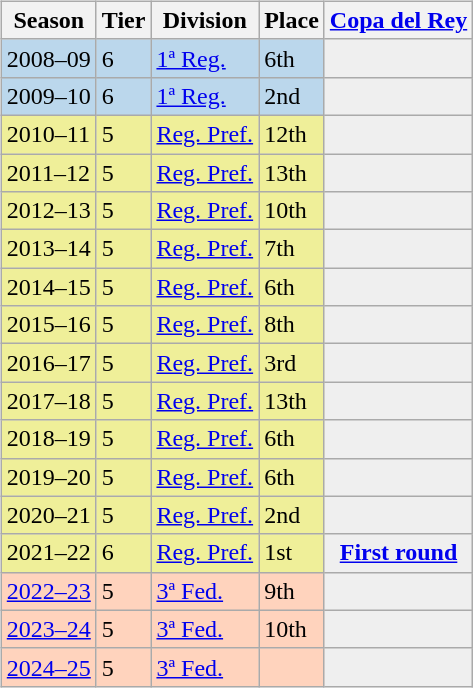<table>
<tr>
<td valign="top" width=0%><br><table class="wikitable">
<tr style="background:#f0f6fa;">
<th>Season</th>
<th>Tier</th>
<th>Division</th>
<th>Place</th>
<th><a href='#'>Copa del Rey</a></th>
</tr>
<tr>
<td style="background:#BBD7EC;">2008–09</td>
<td style="background:#BBD7EC;">6</td>
<td style="background:#BBD7EC;"><a href='#'>1ª Reg.</a></td>
<td style="background:#BBD7EC;">6th</td>
<th style="background:#efefef;"></th>
</tr>
<tr>
<td style="background:#BBD7EC;">2009–10</td>
<td style="background:#BBD7EC;">6</td>
<td style="background:#BBD7EC;"><a href='#'>1ª Reg.</a></td>
<td style="background:#BBD7EC;">2nd</td>
<th style="background:#efefef;"></th>
</tr>
<tr>
<td style="background:#EFEF99;">2010–11</td>
<td style="background:#EFEF99;">5</td>
<td style="background:#EFEF99;"><a href='#'>Reg. Pref.</a></td>
<td style="background:#EFEF99;">12th</td>
<td style="background:#efefef;"></td>
</tr>
<tr>
<td style="background:#EFEF99;">2011–12</td>
<td style="background:#EFEF99;">5</td>
<td style="background:#EFEF99;"><a href='#'>Reg. Pref.</a></td>
<td style="background:#EFEF99;">13th</td>
<td style="background:#efefef;"></td>
</tr>
<tr>
<td style="background:#EFEF99;">2012–13</td>
<td style="background:#EFEF99;">5</td>
<td style="background:#EFEF99;"><a href='#'>Reg. Pref.</a></td>
<td style="background:#EFEF99;">10th</td>
<td style="background:#efefef;"></td>
</tr>
<tr>
<td style="background:#EFEF99;">2013–14</td>
<td style="background:#EFEF99;">5</td>
<td style="background:#EFEF99;"><a href='#'>Reg. Pref.</a></td>
<td style="background:#EFEF99;">7th</td>
<td style="background:#efefef;"></td>
</tr>
<tr>
<td style="background:#EFEF99;">2014–15</td>
<td style="background:#EFEF99;">5</td>
<td style="background:#EFEF99;"><a href='#'>Reg. Pref.</a></td>
<td style="background:#EFEF99;">6th</td>
<td style="background:#efefef;"></td>
</tr>
<tr>
<td style="background:#EFEF99;">2015–16</td>
<td style="background:#EFEF99;">5</td>
<td style="background:#EFEF99;"><a href='#'>Reg. Pref.</a></td>
<td style="background:#EFEF99;">8th</td>
<td style="background:#efefef;"></td>
</tr>
<tr>
<td style="background:#EFEF99;">2016–17</td>
<td style="background:#EFEF99;">5</td>
<td style="background:#EFEF99;"><a href='#'>Reg. Pref.</a></td>
<td style="background:#EFEF99;">3rd</td>
<td style="background:#efefef;"></td>
</tr>
<tr>
<td style="background:#EFEF99;">2017–18</td>
<td style="background:#EFEF99;">5</td>
<td style="background:#EFEF99;"><a href='#'>Reg. Pref.</a></td>
<td style="background:#EFEF99;">13th</td>
<td style="background:#efefef;"></td>
</tr>
<tr>
<td style="background:#EFEF99;">2018–19</td>
<td style="background:#EFEF99;">5</td>
<td style="background:#EFEF99;"><a href='#'>Reg. Pref.</a></td>
<td style="background:#EFEF99;">6th</td>
<td style="background:#efefef;"></td>
</tr>
<tr>
<td style="background:#EFEF99;">2019–20</td>
<td style="background:#EFEF99;">5</td>
<td style="background:#EFEF99;"><a href='#'>Reg. Pref.</a></td>
<td style="background:#EFEF99;">6th</td>
<td style="background:#efefef;"></td>
</tr>
<tr>
<td style="background:#EFEF99;">2020–21</td>
<td style="background:#EFEF99;">5</td>
<td style="background:#EFEF99;"><a href='#'>Reg. Pref.</a></td>
<td style="background:#EFEF99;">2nd</td>
<td style="background:#efefef;"></td>
</tr>
<tr>
<td style="background:#EFEF99;">2021–22</td>
<td style="background:#EFEF99;">6</td>
<td style="background:#EFEF99;"><a href='#'>Reg. Pref.</a></td>
<td style="background:#EFEF99;">1st</td>
<th style="background:#efefef;"><a href='#'>First round</a></th>
</tr>
<tr>
<td style="background:#FFD3BD;"><a href='#'>2022–23</a></td>
<td style="background:#FFD3BD;">5</td>
<td style="background:#FFD3BD;"><a href='#'>3ª Fed.</a></td>
<td style="background:#FFD3BD;">9th</td>
<th style="background:#efefef;"></th>
</tr>
<tr>
<td style="background:#FFD3BD;"><a href='#'>2023–24</a></td>
<td style="background:#FFD3BD;">5</td>
<td style="background:#FFD3BD;"><a href='#'>3ª Fed.</a></td>
<td style="background:#FFD3BD;">10th</td>
<th style="background:#efefef;"></th>
</tr>
<tr>
<td style="background:#FFD3BD;"><a href='#'>2024–25</a></td>
<td style="background:#FFD3BD;">5</td>
<td style="background:#FFD3BD;"><a href='#'>3ª Fed.</a></td>
<td style="background:#FFD3BD;"></td>
<th style="background:#efefef;"></th>
</tr>
</table>
</td>
</tr>
</table>
